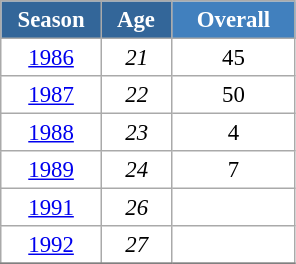<table class="wikitable" style="font-size:95%; text-align:center; border:grey solid 1px; border-collapse:collapse; background:#ffffff;">
<tr>
<th style="background-color:#369; color:white; width:60px;"> Season </th>
<th style="background-color:#369; color:white; width:40px;"> Age </th>
<th style="background-color:#4180be; color:white; width:75px;">Overall</th>
</tr>
<tr>
<td><a href='#'>1986</a></td>
<td><em>21</em></td>
<td>45</td>
</tr>
<tr>
<td><a href='#'>1987</a></td>
<td><em>22</em></td>
<td>50</td>
</tr>
<tr>
<td><a href='#'>1988</a></td>
<td><em>23</em></td>
<td>4</td>
</tr>
<tr>
<td><a href='#'>1989</a></td>
<td><em>24</em></td>
<td>7</td>
</tr>
<tr>
<td><a href='#'>1991</a></td>
<td><em>26</em></td>
<td></td>
</tr>
<tr>
<td><a href='#'>1992</a></td>
<td><em>27</em></td>
<td></td>
</tr>
<tr>
</tr>
</table>
